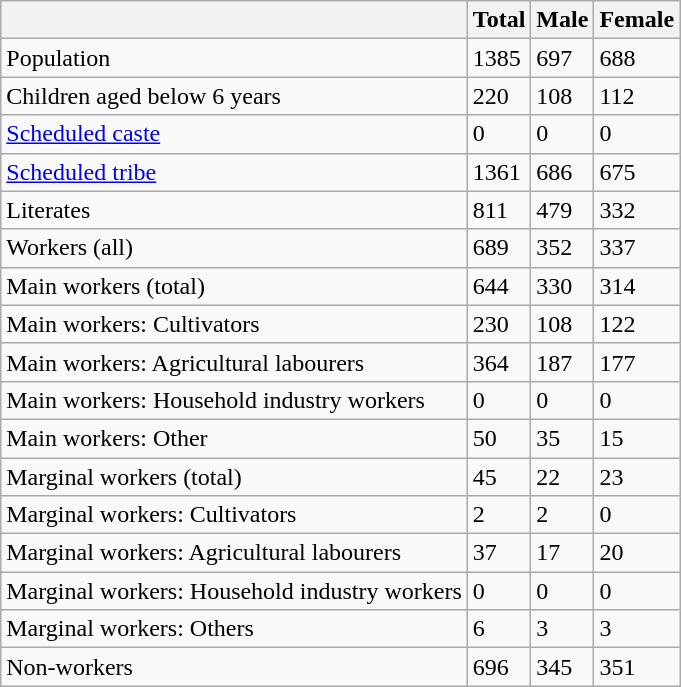<table class="wikitable sortable">
<tr>
<th></th>
<th>Total</th>
<th>Male</th>
<th>Female</th>
</tr>
<tr>
<td>Population</td>
<td>1385</td>
<td>697</td>
<td>688</td>
</tr>
<tr>
<td>Children aged below 6 years</td>
<td>220</td>
<td>108</td>
<td>112</td>
</tr>
<tr>
<td><a href='#'>Scheduled caste</a></td>
<td>0</td>
<td>0</td>
<td>0</td>
</tr>
<tr>
<td><a href='#'>Scheduled tribe</a></td>
<td>1361</td>
<td>686</td>
<td>675</td>
</tr>
<tr>
<td>Literates</td>
<td>811</td>
<td>479</td>
<td>332</td>
</tr>
<tr>
<td>Workers (all)</td>
<td>689</td>
<td>352</td>
<td>337</td>
</tr>
<tr>
<td>Main workers (total)</td>
<td>644</td>
<td>330</td>
<td>314</td>
</tr>
<tr>
<td>Main workers: Cultivators</td>
<td>230</td>
<td>108</td>
<td>122</td>
</tr>
<tr>
<td>Main workers: Agricultural labourers</td>
<td>364</td>
<td>187</td>
<td>177</td>
</tr>
<tr>
<td>Main workers: Household industry workers</td>
<td>0</td>
<td>0</td>
<td>0</td>
</tr>
<tr>
<td>Main workers: Other</td>
<td>50</td>
<td>35</td>
<td>15</td>
</tr>
<tr>
<td>Marginal workers (total)</td>
<td>45</td>
<td>22</td>
<td>23</td>
</tr>
<tr>
<td>Marginal workers: Cultivators</td>
<td>2</td>
<td>2</td>
<td>0</td>
</tr>
<tr>
<td>Marginal workers: Agricultural labourers</td>
<td>37</td>
<td>17</td>
<td>20</td>
</tr>
<tr>
<td>Marginal workers: Household industry workers</td>
<td>0</td>
<td>0</td>
<td>0</td>
</tr>
<tr>
<td>Marginal workers: Others</td>
<td>6</td>
<td>3</td>
<td>3</td>
</tr>
<tr>
<td>Non-workers</td>
<td>696</td>
<td>345</td>
<td>351</td>
</tr>
</table>
